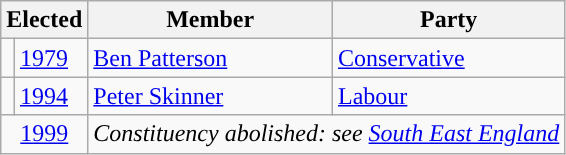<table class="wikitable">
<tr>
<th colspan = "2">Elected</th>
<th>Member</th>
<th>Party</th>
</tr>
<tr>
<td style="background-color: "></td>
<td><a href='#'>1979</a></td>
<td><a href='#'>Ben Patterson</a></td>
<td><a href='#'>Conservative</a></td>
</tr>
<tr>
<td style="background-color: "></td>
<td><a href='#'>1994</a></td>
<td><a href='#'>Peter Skinner</a></td>
<td><a href='#'>Labour</a></td>
</tr>
<tr>
<td colspan="2" align="center"><a href='#'>1999</a></td>
<td colspan="2"><em>Constituency abolished: see <a href='#'>South East England</a></em></td>
</tr>
</table>
